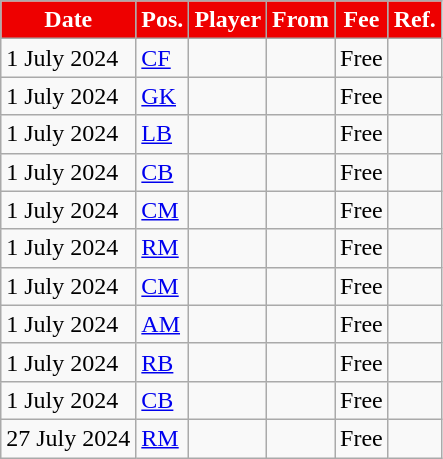<table class="wikitable plainrowheaders sortable">
<tr>
<th style="background:#E00; color:white;">Date</th>
<th style="background:#E00; color:white;">Pos.</th>
<th style="background:#E00; color:white;">Player</th>
<th style="background:#E00; color:white;">From</th>
<th style="background:#E00; color:white;">Fee</th>
<th style="background:#E00; color:white;">Ref.</th>
</tr>
<tr>
<td>1 July 2024</td>
<td><a href='#'>CF</a></td>
<td></td>
<td></td>
<td>Free</td>
<td></td>
</tr>
<tr>
<td>1 July 2024</td>
<td><a href='#'>GK</a></td>
<td></td>
<td></td>
<td>Free</td>
<td></td>
</tr>
<tr>
<td>1 July 2024</td>
<td><a href='#'>LB</a></td>
<td></td>
<td></td>
<td>Free</td>
<td></td>
</tr>
<tr>
<td>1 July 2024</td>
<td><a href='#'>CB</a></td>
<td></td>
<td></td>
<td>Free</td>
<td></td>
</tr>
<tr>
<td>1 July 2024</td>
<td><a href='#'>CM</a></td>
<td></td>
<td></td>
<td>Free</td>
<td></td>
</tr>
<tr>
<td>1 July 2024</td>
<td><a href='#'>RM</a></td>
<td></td>
<td></td>
<td>Free</td>
<td></td>
</tr>
<tr>
<td>1 July 2024</td>
<td><a href='#'>CM</a></td>
<td></td>
<td></td>
<td>Free</td>
<td></td>
</tr>
<tr>
<td>1 July 2024</td>
<td><a href='#'>AM</a></td>
<td></td>
<td></td>
<td>Free</td>
<td></td>
</tr>
<tr>
<td>1 July 2024</td>
<td><a href='#'>RB</a></td>
<td></td>
<td></td>
<td>Free</td>
<td></td>
</tr>
<tr>
<td>1 July 2024</td>
<td><a href='#'>CB</a></td>
<td></td>
<td></td>
<td>Free</td>
<td></td>
</tr>
<tr>
<td>27 July 2024</td>
<td><a href='#'>RM</a></td>
<td></td>
<td></td>
<td>Free</td>
<td></td>
</tr>
</table>
